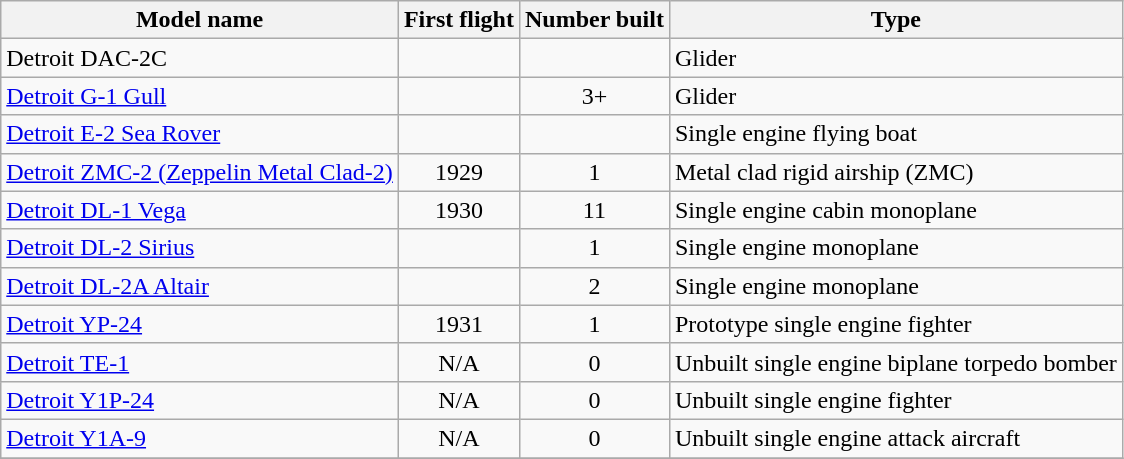<table class="wikitable sortable">
<tr>
<th>Model name</th>
<th>First flight</th>
<th>Number built</th>
<th>Type</th>
</tr>
<tr>
<td align=left>Detroit DAC-2C</td>
<td align=center></td>
<td align=center></td>
<td align=left>Glider</td>
</tr>
<tr>
<td align=left><a href='#'>Detroit G-1 Gull</a></td>
<td align=center></td>
<td align=center>3+</td>
<td align=left>Glider</td>
</tr>
<tr>
<td align=left><a href='#'>Detroit E-2 Sea Rover</a></td>
<td align=center></td>
<td align=center></td>
<td align=left>Single engine flying boat</td>
</tr>
<tr>
<td align=left><a href='#'>Detroit ZMC-2 (Zeppelin Metal Clad-2)</a></td>
<td align=center>1929</td>
<td align=center>1</td>
<td align=left>Metal clad rigid airship (ZMC)</td>
</tr>
<tr>
<td align=left><a href='#'>Detroit DL-1 Vega</a></td>
<td align=center>1930</td>
<td align=center>11</td>
<td align=left>Single engine cabin monoplane</td>
</tr>
<tr>
<td align=left><a href='#'>Detroit DL-2 Sirius</a></td>
<td align=center></td>
<td align=center>1</td>
<td align=left>Single engine monoplane</td>
</tr>
<tr>
<td align=left><a href='#'>Detroit DL-2A Altair</a></td>
<td align=center></td>
<td align=center>2</td>
<td align=left>Single engine monoplane</td>
</tr>
<tr>
<td align=left><a href='#'>Detroit YP-24</a></td>
<td align=center>1931</td>
<td align=center>1</td>
<td align=left>Prototype single engine fighter</td>
</tr>
<tr>
<td align=left><a href='#'>Detroit TE-1</a></td>
<td align=center>N/A</td>
<td align=center>0</td>
<td align=left>Unbuilt single engine biplane torpedo bomber</td>
</tr>
<tr>
<td align=left><a href='#'>Detroit Y1P-24</a></td>
<td align=center>N/A</td>
<td align=center>0</td>
<td align=left>Unbuilt single engine fighter</td>
</tr>
<tr>
<td align=left><a href='#'>Detroit Y1A-9</a></td>
<td align=center>N/A</td>
<td align=center>0</td>
<td align=left>Unbuilt single engine attack aircraft</td>
</tr>
<tr>
</tr>
</table>
